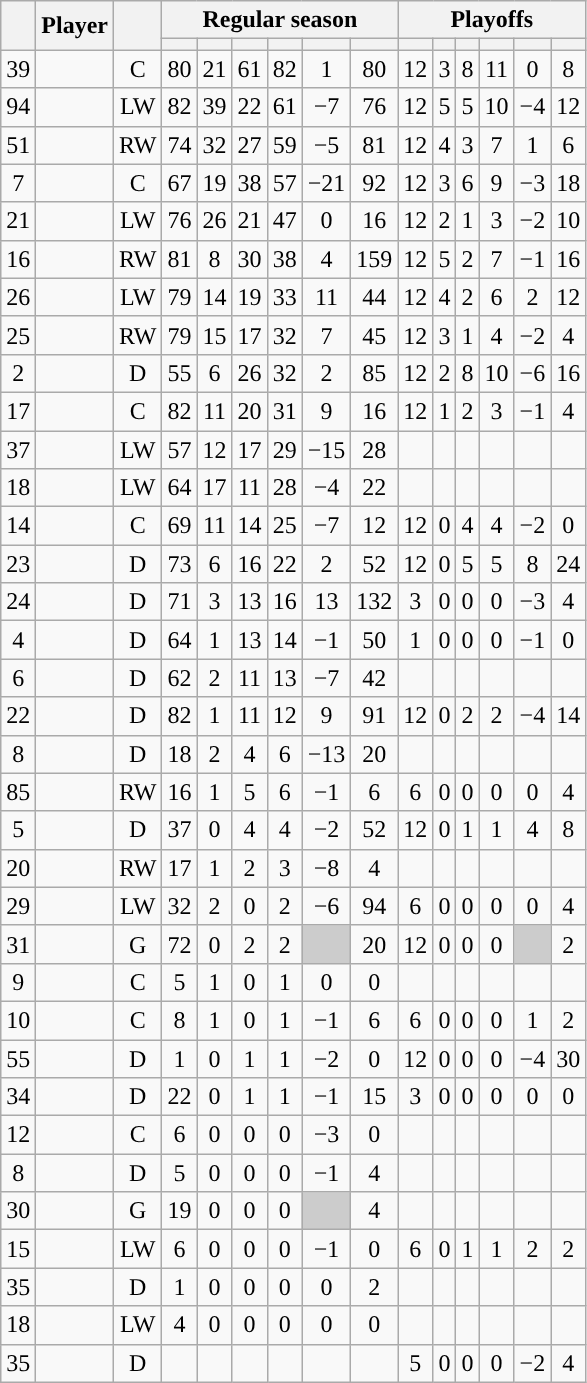<table class="wikitable sortable plainrowheaders" style="text-align:center;">
<tr>
<th scope="col" data-sort-type="number" rowspan="2"></th>
<th scope="col" rowspan="2">Player</th>
<th scope="col" rowspan="2"></th>
<th scope=colgroup colspan=6>Regular season</th>
<th scope=colgroup colspan=6>Playoffs</th>
</tr>
<tr>
<th scope="col" data-sort-type="number"></th>
<th scope="col" data-sort-type="number"></th>
<th scope="col" data-sort-type="number"></th>
<th scope="col" data-sort-type="number"></th>
<th scope="col" data-sort-type="number"></th>
<th scope="col" data-sort-type="number"></th>
<th scope="col" data-sort-type="number"></th>
<th scope="col" data-sort-type="number"></th>
<th scope="col" data-sort-type="number"></th>
<th scope="col" data-sort-type="number"></th>
<th scope="col" data-sort-type="number"></th>
<th scope="col" data-sort-type="number"></th>
</tr>
<tr>
<td scope="row">39</td>
<td align="left"></td>
<td>C</td>
<td>80</td>
<td>21</td>
<td>61</td>
<td>82</td>
<td>1</td>
<td>80</td>
<td>12</td>
<td>3</td>
<td>8</td>
<td>11</td>
<td>0</td>
<td>8</td>
</tr>
<tr>
<td scope="row">94</td>
<td align="left"></td>
<td>LW</td>
<td>82</td>
<td>39</td>
<td>22</td>
<td>61</td>
<td>−7</td>
<td>76</td>
<td>12</td>
<td>5</td>
<td>5</td>
<td>10</td>
<td>−4</td>
<td>12</td>
</tr>
<tr>
<td scope="row">51</td>
<td align="left"></td>
<td>RW</td>
<td>74</td>
<td>32</td>
<td>27</td>
<td>59</td>
<td>−5</td>
<td>81</td>
<td>12</td>
<td>4</td>
<td>3</td>
<td>7</td>
<td>1</td>
<td>6</td>
</tr>
<tr>
<td scope="row">7</td>
<td align="left"></td>
<td>C</td>
<td>67</td>
<td>19</td>
<td>38</td>
<td>57</td>
<td>−21</td>
<td>92</td>
<td>12</td>
<td>3</td>
<td>6</td>
<td>9</td>
<td>−3</td>
<td>18</td>
</tr>
<tr>
<td scope="row">21</td>
<td align="left"></td>
<td>LW</td>
<td>76</td>
<td>26</td>
<td>21</td>
<td>47</td>
<td>0</td>
<td>16</td>
<td>12</td>
<td>2</td>
<td>1</td>
<td>3</td>
<td>−2</td>
<td>10</td>
</tr>
<tr>
<td scope="row">16</td>
<td align="left"></td>
<td>RW</td>
<td>81</td>
<td>8</td>
<td>30</td>
<td>38</td>
<td>4</td>
<td>159</td>
<td>12</td>
<td>5</td>
<td>2</td>
<td>7</td>
<td>−1</td>
<td>16</td>
</tr>
<tr>
<td scope="row">26</td>
<td align="left"></td>
<td>LW</td>
<td>79</td>
<td>14</td>
<td>19</td>
<td>33</td>
<td>11</td>
<td>44</td>
<td>12</td>
<td>4</td>
<td>2</td>
<td>6</td>
<td>2</td>
<td>12</td>
</tr>
<tr>
<td scope="row">25</td>
<td align="left"></td>
<td>RW</td>
<td>79</td>
<td>15</td>
<td>17</td>
<td>32</td>
<td>7</td>
<td>45</td>
<td>12</td>
<td>3</td>
<td>1</td>
<td>4</td>
<td>−2</td>
<td>4</td>
</tr>
<tr>
<td scope="row">2</td>
<td align="left"></td>
<td>D</td>
<td>55</td>
<td>6</td>
<td>26</td>
<td>32</td>
<td>2</td>
<td>85</td>
<td>12</td>
<td>2</td>
<td>8</td>
<td>10</td>
<td>−6</td>
<td>16</td>
</tr>
<tr>
<td scope="row">17</td>
<td align="left"></td>
<td>C</td>
<td>82</td>
<td>11</td>
<td>20</td>
<td>31</td>
<td>9</td>
<td>16</td>
<td>12</td>
<td>1</td>
<td>2</td>
<td>3</td>
<td>−1</td>
<td>4</td>
</tr>
<tr>
<td scope="row">37</td>
<td align="left"></td>
<td>LW</td>
<td>57</td>
<td>12</td>
<td>17</td>
<td>29</td>
<td>−15</td>
<td>28</td>
<td></td>
<td></td>
<td></td>
<td></td>
<td></td>
<td></td>
</tr>
<tr>
<td scope="row">18</td>
<td align="left"></td>
<td>LW</td>
<td>64</td>
<td>17</td>
<td>11</td>
<td>28</td>
<td>−4</td>
<td>22</td>
<td></td>
<td></td>
<td></td>
<td></td>
<td></td>
<td></td>
</tr>
<tr>
<td scope="row">14</td>
<td align="left"></td>
<td>C</td>
<td>69</td>
<td>11</td>
<td>14</td>
<td>25</td>
<td>−7</td>
<td>12</td>
<td>12</td>
<td>0</td>
<td>4</td>
<td>4</td>
<td>−2</td>
<td>0</td>
</tr>
<tr>
<td scope="row">23</td>
<td align="left"></td>
<td>D</td>
<td>73</td>
<td>6</td>
<td>16</td>
<td>22</td>
<td>2</td>
<td>52</td>
<td>12</td>
<td>0</td>
<td>5</td>
<td>5</td>
<td>8</td>
<td>24</td>
</tr>
<tr>
<td scope="row">24</td>
<td align="left"></td>
<td>D</td>
<td>71</td>
<td>3</td>
<td>13</td>
<td>16</td>
<td>13</td>
<td>132</td>
<td>3</td>
<td>0</td>
<td>0</td>
<td>0</td>
<td>−3</td>
<td>4</td>
</tr>
<tr>
<td scope="row">4</td>
<td align="left"></td>
<td>D</td>
<td>64</td>
<td>1</td>
<td>13</td>
<td>14</td>
<td>−1</td>
<td>50</td>
<td>1</td>
<td>0</td>
<td>0</td>
<td>0</td>
<td>−1</td>
<td>0</td>
</tr>
<tr>
<td scope="row">6</td>
<td align="left"></td>
<td>D</td>
<td>62</td>
<td>2</td>
<td>11</td>
<td>13</td>
<td>−7</td>
<td>42</td>
<td></td>
<td></td>
<td></td>
<td></td>
<td></td>
<td></td>
</tr>
<tr>
<td scope="row">22</td>
<td align="left"></td>
<td>D</td>
<td>82</td>
<td>1</td>
<td>11</td>
<td>12</td>
<td>9</td>
<td>91</td>
<td>12</td>
<td>0</td>
<td>2</td>
<td>2</td>
<td>−4</td>
<td>14</td>
</tr>
<tr>
<td scope="row">8</td>
<td align="left"></td>
<td>D</td>
<td>18</td>
<td>2</td>
<td>4</td>
<td>6</td>
<td>−13</td>
<td>20</td>
<td></td>
<td></td>
<td></td>
<td></td>
<td></td>
<td></td>
</tr>
<tr>
<td scope="row">85</td>
<td align="left"></td>
<td>RW</td>
<td>16</td>
<td>1</td>
<td>5</td>
<td>6</td>
<td>−1</td>
<td>6</td>
<td>6</td>
<td>0</td>
<td>0</td>
<td>0</td>
<td>0</td>
<td>4</td>
</tr>
<tr>
<td scope="row">5</td>
<td align="left"></td>
<td>D</td>
<td>37</td>
<td>0</td>
<td>4</td>
<td>4</td>
<td>−2</td>
<td>52</td>
<td>12</td>
<td>0</td>
<td>1</td>
<td>1</td>
<td>4</td>
<td>8</td>
</tr>
<tr>
<td scope="row">20</td>
<td align="left"></td>
<td>RW</td>
<td>17</td>
<td>1</td>
<td>2</td>
<td>3</td>
<td>−8</td>
<td>4</td>
<td></td>
<td></td>
<td></td>
<td></td>
<td></td>
<td></td>
</tr>
<tr>
<td scope="row">29</td>
<td align="left"></td>
<td>LW</td>
<td>32</td>
<td>2</td>
<td>0</td>
<td>2</td>
<td>−6</td>
<td>94</td>
<td>6</td>
<td>0</td>
<td>0</td>
<td>0</td>
<td>0</td>
<td>4</td>
</tr>
<tr>
<td scope="row">31</td>
<td align="left"></td>
<td>G</td>
<td>72</td>
<td>0</td>
<td>2</td>
<td>2</td>
<td style="background:#ccc"></td>
<td>20</td>
<td>12</td>
<td>0</td>
<td>0</td>
<td>0</td>
<td style="background:#ccc"></td>
<td>2</td>
</tr>
<tr>
<td scope="row">9</td>
<td align="left"></td>
<td>C</td>
<td>5</td>
<td>1</td>
<td>0</td>
<td>1</td>
<td>0</td>
<td>0</td>
<td></td>
<td></td>
<td></td>
<td></td>
<td></td>
<td></td>
</tr>
<tr>
<td scope="row">10</td>
<td align="left"></td>
<td>C</td>
<td>8</td>
<td>1</td>
<td>0</td>
<td>1</td>
<td>−1</td>
<td>6</td>
<td>6</td>
<td>0</td>
<td>0</td>
<td>0</td>
<td>1</td>
<td>2</td>
</tr>
<tr>
<td scope="row">55</td>
<td align="left"></td>
<td>D</td>
<td>1</td>
<td>0</td>
<td>1</td>
<td>1</td>
<td>−2</td>
<td>0</td>
<td>12</td>
<td>0</td>
<td>0</td>
<td>0</td>
<td>−4</td>
<td>30</td>
</tr>
<tr>
<td scope="row">34</td>
<td align="left"></td>
<td>D</td>
<td>22</td>
<td>0</td>
<td>1</td>
<td>1</td>
<td>−1</td>
<td>15</td>
<td>3</td>
<td>0</td>
<td>0</td>
<td>0</td>
<td>0</td>
<td>0</td>
</tr>
<tr>
<td scope="row">12</td>
<td align="left"></td>
<td>C</td>
<td>6</td>
<td>0</td>
<td>0</td>
<td>0</td>
<td>−3</td>
<td>0</td>
<td></td>
<td></td>
<td></td>
<td></td>
<td></td>
<td></td>
</tr>
<tr>
<td scope="row">8</td>
<td align="left"></td>
<td>D</td>
<td>5</td>
<td>0</td>
<td>0</td>
<td>0</td>
<td>−1</td>
<td>4</td>
<td></td>
<td></td>
<td></td>
<td></td>
<td></td>
<td></td>
</tr>
<tr>
<td scope="row">30</td>
<td align="left"></td>
<td>G</td>
<td>19</td>
<td>0</td>
<td>0</td>
<td>0</td>
<td style="background:#ccc"></td>
<td>4</td>
<td></td>
<td></td>
<td></td>
<td></td>
<td></td>
<td></td>
</tr>
<tr>
<td scope="row">15</td>
<td align="left"></td>
<td>LW</td>
<td>6</td>
<td>0</td>
<td>0</td>
<td>0</td>
<td>−1</td>
<td>0</td>
<td>6</td>
<td>0</td>
<td>1</td>
<td>1</td>
<td>2</td>
<td>2</td>
</tr>
<tr>
<td scope="row">35</td>
<td align="left"></td>
<td>D</td>
<td>1</td>
<td>0</td>
<td>0</td>
<td>0</td>
<td>0</td>
<td>2</td>
<td></td>
<td></td>
<td></td>
<td></td>
<td></td>
<td></td>
</tr>
<tr>
<td scope="row">18</td>
<td align="left"></td>
<td>LW</td>
<td>4</td>
<td>0</td>
<td>0</td>
<td>0</td>
<td>0</td>
<td>0</td>
<td></td>
<td></td>
<td></td>
<td></td>
<td></td>
<td></td>
</tr>
<tr>
<td scope="row">35</td>
<td align="left"></td>
<td>D</td>
<td></td>
<td></td>
<td></td>
<td></td>
<td></td>
<td></td>
<td>5</td>
<td>0</td>
<td>0</td>
<td>0</td>
<td>−2</td>
<td>4</td>
</tr>
</table>
